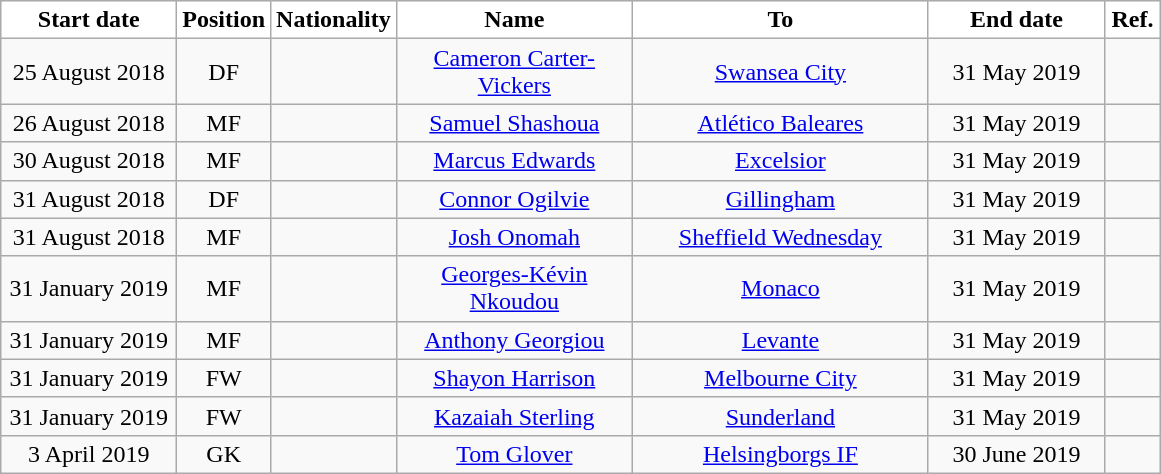<table class="wikitable" style="text-align:center">
<tr>
<th style="background:#FFFFFF; color:#000000; width:110px;">Start date</th>
<th style="background:#FFFFFF; color:#000000; width:50px;">Position</th>
<th style="background:#FFFFFF; color:#000000; width:50px;">Nationality</th>
<th style="background:#FFFFFF; color:#000000; width:150px;">Name</th>
<th style="background:#FFFFFF; color:#000000; width:190px;">To</th>
<th style="background:#FFFFFF; color:#000000; width:110px;">End date</th>
<th style="background:#FFFFFF; color:#000000; width:30px;">Ref.</th>
</tr>
<tr>
<td>25 August 2018</td>
<td>DF</td>
<td></td>
<td><a href='#'>Cameron Carter-Vickers</a></td>
<td> <a href='#'>Swansea City</a></td>
<td>31 May 2019</td>
<td></td>
</tr>
<tr>
<td>26 August 2018</td>
<td>MF</td>
<td></td>
<td><a href='#'>Samuel Shashoua</a></td>
<td> <a href='#'>Atlético Baleares</a></td>
<td>31 May 2019</td>
<td></td>
</tr>
<tr>
<td>30 August 2018</td>
<td>MF</td>
<td></td>
<td><a href='#'>Marcus Edwards</a></td>
<td> <a href='#'>Excelsior</a></td>
<td>31 May 2019</td>
<td></td>
</tr>
<tr>
<td>31 August 2018</td>
<td>DF</td>
<td></td>
<td><a href='#'>Connor Ogilvie</a></td>
<td><a href='#'>Gillingham</a></td>
<td>31 May 2019</td>
<td></td>
</tr>
<tr>
<td>31 August 2018</td>
<td>MF</td>
<td></td>
<td><a href='#'>Josh Onomah</a></td>
<td><a href='#'>Sheffield Wednesday</a></td>
<td>31 May 2019</td>
<td></td>
</tr>
<tr>
<td>31 January 2019</td>
<td>MF</td>
<td></td>
<td><a href='#'>Georges-Kévin Nkoudou</a></td>
<td> <a href='#'>Monaco</a></td>
<td>31 May 2019</td>
<td></td>
</tr>
<tr>
<td>31 January 2019</td>
<td>MF</td>
<td></td>
<td><a href='#'>Anthony Georgiou</a></td>
<td> <a href='#'>Levante</a></td>
<td>31 May 2019</td>
<td></td>
</tr>
<tr>
<td>31 January 2019</td>
<td>FW</td>
<td></td>
<td><a href='#'>Shayon Harrison</a></td>
<td> <a href='#'>Melbourne City</a></td>
<td>31 May 2019</td>
<td></td>
</tr>
<tr>
<td>31 January 2019</td>
<td>FW</td>
<td></td>
<td><a href='#'>Kazaiah Sterling</a></td>
<td><a href='#'>Sunderland</a></td>
<td>31 May 2019</td>
<td></td>
</tr>
<tr>
<td>3 April 2019</td>
<td>GK</td>
<td></td>
<td><a href='#'>Tom Glover</a></td>
<td> <a href='#'>Helsingborgs IF</a></td>
<td>30 June 2019</td>
<td></td>
</tr>
</table>
